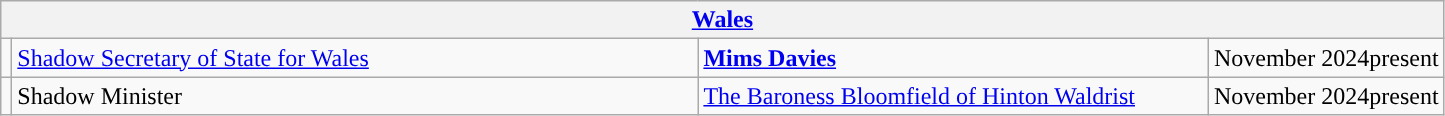<table class="wikitable">
<tr>
<th colspan="4"><a href='#'>Wales</a></th>
</tr>
<tr>
<td style="background: "></td>
<td style="width: 450px;"><a href='#'>Shadow Secretary of State for Wales</a></td>
<td style="width: 333px;"><strong><a href='#'>Mims Davies</a></strong></td>
<td>November 2024present</td>
</tr>
<tr>
<td style="background: "></td>
<td>Shadow Minister</td>
<td><a href='#'>The Baroness Bloomfield of Hinton Waldrist</a></td>
<td>November 2024present</td>
</tr>
</table>
